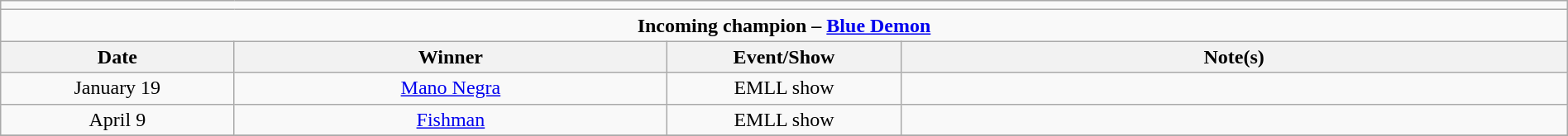<table class="wikitable" style="text-align:center; width:100%;">
<tr>
<td colspan=5></td>
</tr>
<tr>
<td colspan=5><strong>Incoming champion – <a href='#'>Blue Demon</a></strong></td>
</tr>
<tr>
<th width=14%>Date</th>
<th width=26%>Winner</th>
<th width=14%>Event/Show</th>
<th width=40%>Note(s)</th>
</tr>
<tr>
<td>January 19</td>
<td><a href='#'>Mano Negra</a></td>
<td>EMLL show</td>
<td></td>
</tr>
<tr>
<td>April 9</td>
<td><a href='#'>Fishman</a></td>
<td>EMLL show</td>
<td></td>
</tr>
<tr>
</tr>
</table>
